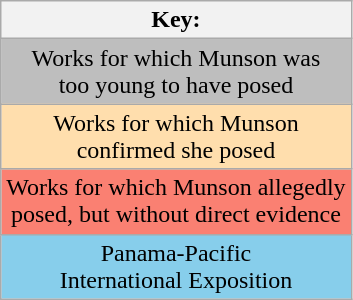<table class="wikitable" style="text-align: center;">
<tr>
<th scope="col"><strong>Key:</strong></th>
</tr>
<tr>
<td colspan="1" style="background:#BEBEBE">Works for which Munson was<br>too young to have posed</td>
</tr>
<tr>
<td colspan="1" style="background:#FFDEAD">Works for which Munson<br>confirmed she posed</td>
</tr>
<tr>
<td colspan="1" style="background:#FA8072">Works for which Munson allegedly<br>posed, but without direct evidence</td>
</tr>
<tr>
<td colspan="1" style="background:#87CEEB">Panama-Pacific<br>International Exposition</td>
</tr>
</table>
